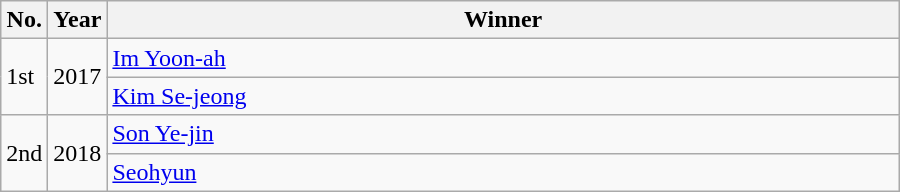<table class="wikitable" style="width:600px">
<tr>
<th width=10>No.</th>
<th width=10>Year</th>
<th>Winner</th>
</tr>
<tr>
<td rowspan=2>1st</td>
<td rowspan=2>2017</td>
<td><a href='#'>Im Yoon-ah</a></td>
</tr>
<tr>
<td><a href='#'>Kim Se-jeong</a></td>
</tr>
<tr>
<td rowspan=2>2nd</td>
<td rowspan=2>2018</td>
<td><a href='#'>Son Ye-jin</a></td>
</tr>
<tr>
<td><a href='#'>Seohyun</a></td>
</tr>
</table>
